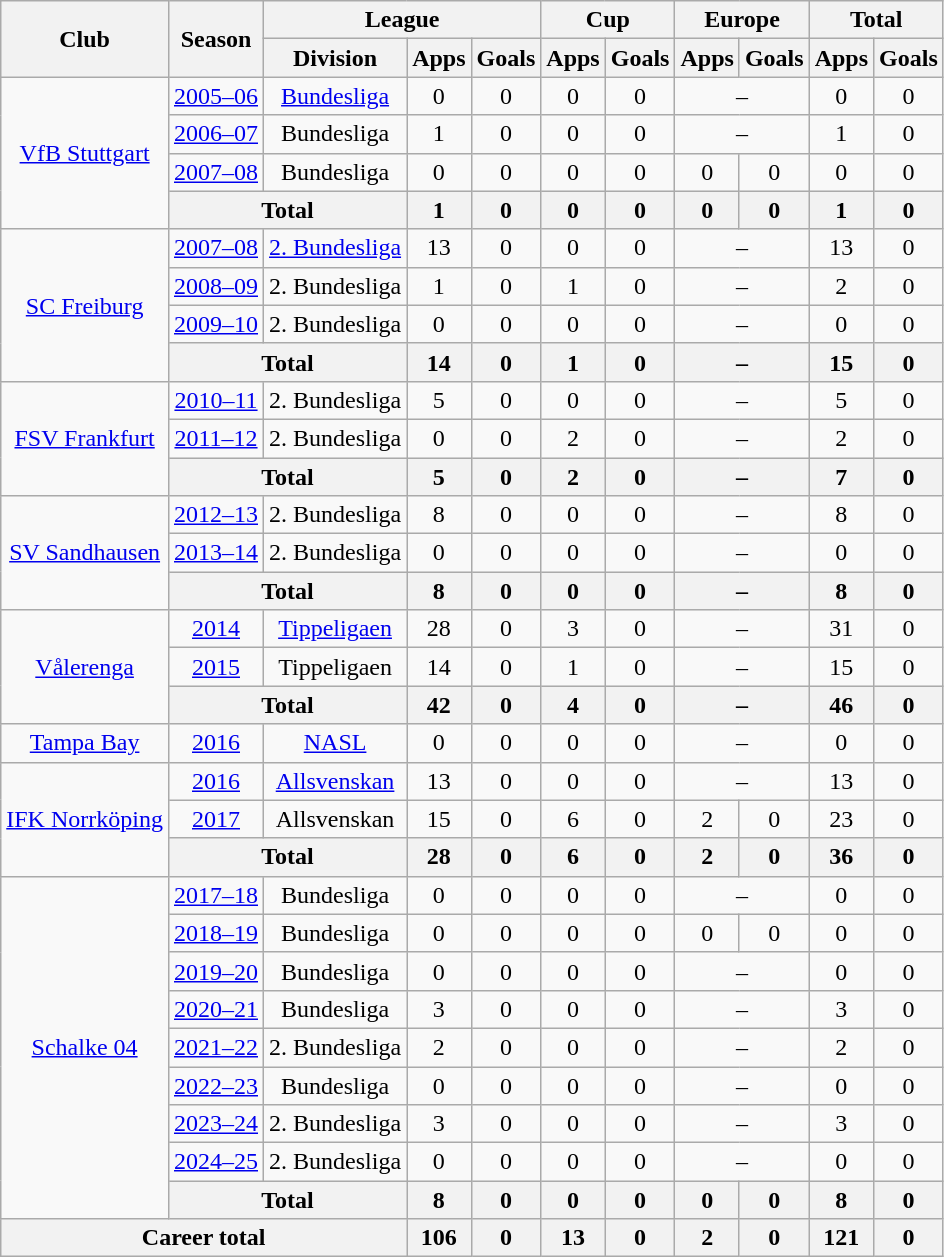<table class="wikitable" style="text-align:center">
<tr>
<th rowspan="2">Club</th>
<th rowspan="2">Season</th>
<th colspan="3">League</th>
<th colspan="2">Cup</th>
<th colspan="2">Europe</th>
<th colspan="2">Total</th>
</tr>
<tr>
<th>Division</th>
<th>Apps</th>
<th>Goals</th>
<th>Apps</th>
<th>Goals</th>
<th>Apps</th>
<th>Goals</th>
<th>Apps</th>
<th>Goals</th>
</tr>
<tr>
<td rowspan="4"><a href='#'>VfB Stuttgart</a></td>
<td nowrap><a href='#'>2005–06</a></td>
<td><a href='#'>Bundesliga</a></td>
<td>0</td>
<td>0</td>
<td>0</td>
<td>0</td>
<td colspan="2">–</td>
<td>0</td>
<td>0</td>
</tr>
<tr>
<td><a href='#'>2006–07</a></td>
<td>Bundesliga</td>
<td>1</td>
<td>0</td>
<td>0</td>
<td>0</td>
<td colspan="2">–</td>
<td>1</td>
<td>0</td>
</tr>
<tr>
<td><a href='#'>2007–08</a></td>
<td>Bundesliga</td>
<td>0</td>
<td>0</td>
<td>0</td>
<td>0</td>
<td>0</td>
<td>0</td>
<td>0</td>
<td>0</td>
</tr>
<tr>
<th colspan="2">Total</th>
<th>1</th>
<th>0</th>
<th>0</th>
<th>0</th>
<th>0</th>
<th>0</th>
<th>1</th>
<th>0</th>
</tr>
<tr>
<td rowspan="4"><a href='#'>SC Freiburg</a></td>
<td><a href='#'>2007–08</a></td>
<td nowrap><a href='#'>2. Bundesliga</a></td>
<td>13</td>
<td>0</td>
<td>0</td>
<td>0</td>
<td colspan="2">–</td>
<td>13</td>
<td>0</td>
</tr>
<tr>
<td><a href='#'>2008–09</a></td>
<td>2. Bundesliga</td>
<td>1</td>
<td>0</td>
<td>1</td>
<td>0</td>
<td colspan="2">–</td>
<td>2</td>
<td>0</td>
</tr>
<tr>
<td><a href='#'>2009–10</a></td>
<td>2. Bundesliga</td>
<td>0</td>
<td>0</td>
<td>0</td>
<td>0</td>
<td colspan="2">–</td>
<td>0</td>
<td>0</td>
</tr>
<tr>
<th colspan="2">Total</th>
<th>14</th>
<th>0</th>
<th>1</th>
<th>0</th>
<th colspan="2">–</th>
<th>15</th>
<th>0</th>
</tr>
<tr>
<td rowspan="3"><a href='#'>FSV Frankfurt</a></td>
<td><a href='#'>2010–11</a></td>
<td>2. Bundesliga</td>
<td>5</td>
<td>0</td>
<td>0</td>
<td>0</td>
<td colspan="2">–</td>
<td>5</td>
<td>0</td>
</tr>
<tr>
<td><a href='#'>2011–12</a></td>
<td>2. Bundesliga</td>
<td>0</td>
<td>0</td>
<td>2</td>
<td>0</td>
<td colspan="2">–</td>
<td>2</td>
<td>0</td>
</tr>
<tr>
<th colspan="2">Total</th>
<th>5</th>
<th>0</th>
<th>2</th>
<th>0</th>
<th colspan="2">–</th>
<th>7</th>
<th>0</th>
</tr>
<tr>
<td rowspan="3"><a href='#'>SV Sandhausen</a></td>
<td><a href='#'>2012–13</a></td>
<td>2. Bundesliga</td>
<td>8</td>
<td>0</td>
<td>0</td>
<td>0</td>
<td colspan="2">–</td>
<td>8</td>
<td>0</td>
</tr>
<tr>
<td><a href='#'>2013–14</a></td>
<td>2. Bundesliga</td>
<td>0</td>
<td>0</td>
<td>0</td>
<td>0</td>
<td colspan="2">–</td>
<td>0</td>
<td>0</td>
</tr>
<tr>
<th colspan="2">Total</th>
<th>8</th>
<th>0</th>
<th>0</th>
<th>0</th>
<th colspan="2">–</th>
<th>8</th>
<th>0</th>
</tr>
<tr>
<td rowspan="3"><a href='#'>Vålerenga</a></td>
<td><a href='#'>2014</a></td>
<td><a href='#'>Tippeligaen</a></td>
<td>28</td>
<td>0</td>
<td>3</td>
<td>0</td>
<td colspan="2">–</td>
<td>31</td>
<td>0</td>
</tr>
<tr>
<td><a href='#'>2015</a></td>
<td>Tippeligaen</td>
<td>14</td>
<td>0</td>
<td>1</td>
<td>0</td>
<td colspan="2">–</td>
<td>15</td>
<td>0</td>
</tr>
<tr>
<th colspan="2">Total</th>
<th>42</th>
<th>0</th>
<th>4</th>
<th>0</th>
<th colspan="2">–</th>
<th>46</th>
<th>0</th>
</tr>
<tr>
<td><a href='#'>Tampa Bay</a></td>
<td><a href='#'>2016</a></td>
<td><a href='#'>NASL</a></td>
<td>0</td>
<td>0</td>
<td>0</td>
<td>0</td>
<td colspan="2">–</td>
<td>0</td>
<td>0</td>
</tr>
<tr>
<td rowspan="3"><a href='#'>IFK Norrköping</a></td>
<td><a href='#'>2016</a></td>
<td><a href='#'>Allsvenskan</a></td>
<td>13</td>
<td>0</td>
<td>0</td>
<td>0</td>
<td colspan="2">–</td>
<td>13</td>
<td>0</td>
</tr>
<tr>
<td><a href='#'>2017</a></td>
<td>Allsvenskan</td>
<td>15</td>
<td>0</td>
<td>6</td>
<td>0</td>
<td>2</td>
<td>0</td>
<td>23</td>
<td>0</td>
</tr>
<tr>
<th colspan="2">Total</th>
<th>28</th>
<th>0</th>
<th>6</th>
<th>0</th>
<th>2</th>
<th>0</th>
<th>36</th>
<th>0</th>
</tr>
<tr>
<td rowspan="9"><a href='#'>Schalke 04</a></td>
<td><a href='#'>2017–18</a></td>
<td>Bundesliga</td>
<td>0</td>
<td>0</td>
<td>0</td>
<td>0</td>
<td colspan="2">–</td>
<td>0</td>
<td>0</td>
</tr>
<tr>
<td><a href='#'>2018–19</a></td>
<td>Bundesliga</td>
<td>0</td>
<td>0</td>
<td>0</td>
<td>0</td>
<td>0</td>
<td>0</td>
<td>0</td>
<td>0</td>
</tr>
<tr>
<td><a href='#'>2019–20</a></td>
<td>Bundesliga</td>
<td>0</td>
<td>0</td>
<td>0</td>
<td>0</td>
<td colspan="2">–</td>
<td>0</td>
<td>0</td>
</tr>
<tr>
<td><a href='#'>2020–21</a></td>
<td>Bundesliga</td>
<td>3</td>
<td>0</td>
<td>0</td>
<td>0</td>
<td colspan="2">–</td>
<td>3</td>
<td>0</td>
</tr>
<tr>
<td><a href='#'>2021–22</a></td>
<td>2. Bundesliga</td>
<td>2</td>
<td>0</td>
<td>0</td>
<td>0</td>
<td colspan="2">–</td>
<td>2</td>
<td>0</td>
</tr>
<tr>
<td><a href='#'>2022–23</a></td>
<td>Bundesliga</td>
<td>0</td>
<td>0</td>
<td>0</td>
<td>0</td>
<td colspan="2">–</td>
<td>0</td>
<td>0</td>
</tr>
<tr>
<td><a href='#'>2023–24</a></td>
<td>2. Bundesliga</td>
<td>3</td>
<td>0</td>
<td>0</td>
<td>0</td>
<td colspan="2">–</td>
<td>3</td>
<td>0</td>
</tr>
<tr>
<td><a href='#'>2024–25</a></td>
<td>2. Bundesliga</td>
<td>0</td>
<td>0</td>
<td>0</td>
<td>0</td>
<td colspan="2">–</td>
<td>0</td>
<td>0</td>
</tr>
<tr>
<th colspan="2">Total</th>
<th>8</th>
<th>0</th>
<th>0</th>
<th>0</th>
<th>0</th>
<th>0</th>
<th>8</th>
<th>0</th>
</tr>
<tr>
<th colspan="3">Career total</th>
<th>106</th>
<th>0</th>
<th>13</th>
<th>0</th>
<th>2</th>
<th>0</th>
<th>121</th>
<th>0</th>
</tr>
</table>
